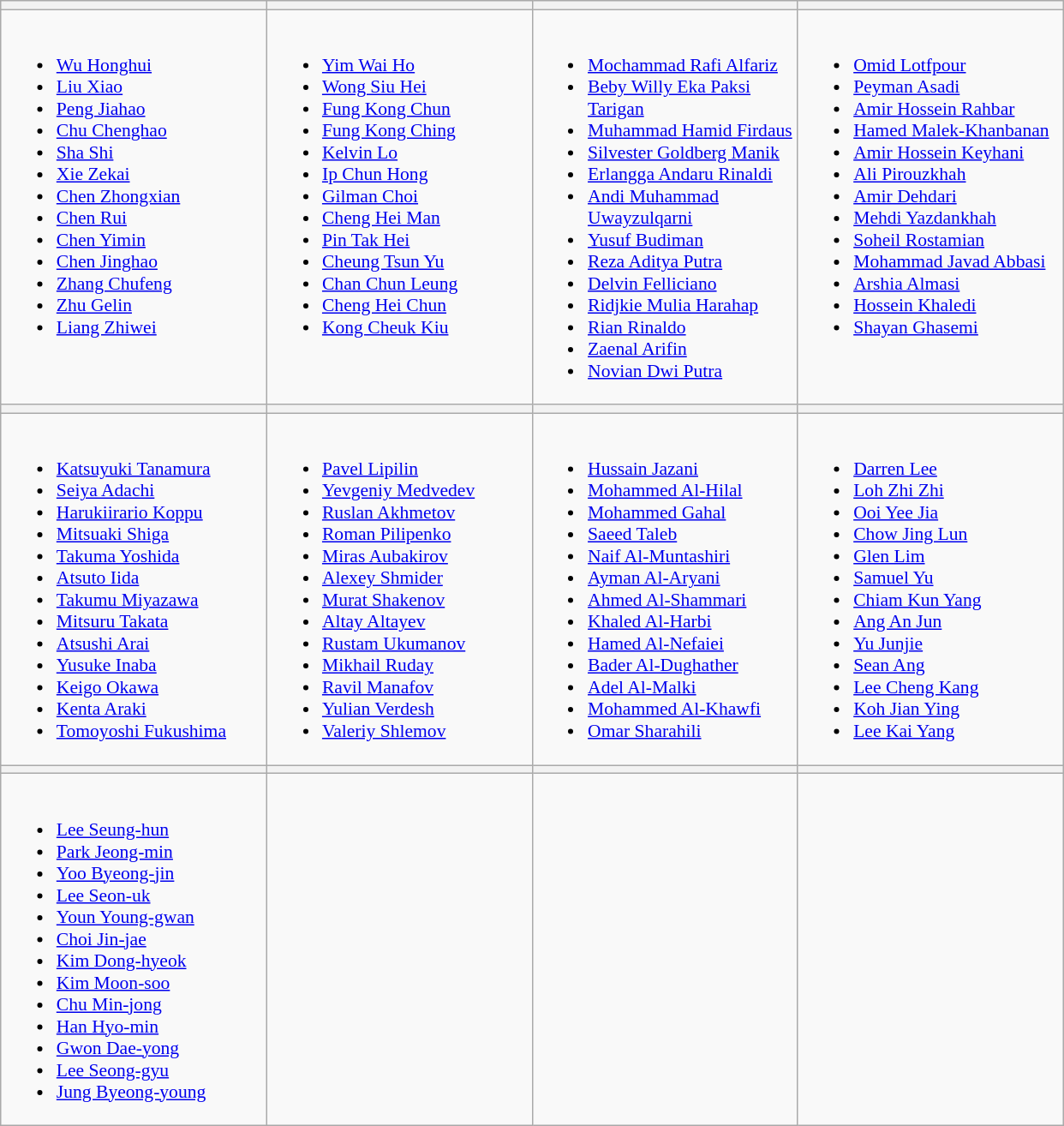<table class="wikitable" style="font-size:90%">
<tr>
<th width=200></th>
<th width=200></th>
<th width=200></th>
<th width=200></th>
</tr>
<tr>
<td valign=top><br><ul><li><a href='#'>Wu Honghui</a></li><li><a href='#'>Liu Xiao</a></li><li><a href='#'>Peng Jiahao</a></li><li><a href='#'>Chu Chenghao</a></li><li><a href='#'>Sha Shi</a></li><li><a href='#'>Xie Zekai</a></li><li><a href='#'>Chen Zhongxian</a></li><li><a href='#'>Chen Rui</a></li><li><a href='#'>Chen Yimin</a></li><li><a href='#'>Chen Jinghao</a></li><li><a href='#'>Zhang Chufeng</a></li><li><a href='#'>Zhu Gelin</a></li><li><a href='#'>Liang Zhiwei</a></li></ul></td>
<td valign=top><br><ul><li><a href='#'>Yim Wai Ho</a></li><li><a href='#'>Wong Siu Hei</a></li><li><a href='#'>Fung Kong Chun</a></li><li><a href='#'>Fung Kong Ching</a></li><li><a href='#'>Kelvin Lo</a></li><li><a href='#'>Ip Chun Hong</a></li><li><a href='#'>Gilman Choi</a></li><li><a href='#'>Cheng Hei Man</a></li><li><a href='#'>Pin Tak Hei</a></li><li><a href='#'>Cheung Tsun Yu</a></li><li><a href='#'>Chan Chun Leung</a></li><li><a href='#'>Cheng Hei Chun</a></li><li><a href='#'>Kong Cheuk Kiu</a></li></ul></td>
<td valign=top><br><ul><li><a href='#'>Mochammad Rafi Alfariz</a></li><li><a href='#'>Beby Willy Eka Paksi Tarigan</a></li><li><a href='#'>Muhammad Hamid Firdaus</a></li><li><a href='#'>Silvester Goldberg Manik</a></li><li><a href='#'>Erlangga Andaru Rinaldi</a></li><li><a href='#'>Andi Muhammad Uwayzulqarni</a></li><li><a href='#'>Yusuf Budiman</a></li><li><a href='#'>Reza Aditya Putra</a></li><li><a href='#'>Delvin Felliciano</a></li><li><a href='#'>Ridjkie Mulia Harahap</a></li><li><a href='#'>Rian Rinaldo</a></li><li><a href='#'>Zaenal Arifin</a></li><li><a href='#'>Novian Dwi Putra</a></li></ul></td>
<td valign=top><br><ul><li><a href='#'>Omid Lotfpour</a></li><li><a href='#'>Peyman Asadi</a></li><li><a href='#'>Amir Hossein Rahbar</a></li><li><a href='#'>Hamed Malek-Khanbanan</a></li><li><a href='#'>Amir Hossein Keyhani</a></li><li><a href='#'>Ali Pirouzkhah</a></li><li><a href='#'>Amir Dehdari</a></li><li><a href='#'>Mehdi Yazdankhah</a></li><li><a href='#'>Soheil Rostamian</a></li><li><a href='#'>Mohammad Javad Abbasi</a></li><li><a href='#'>Arshia Almasi</a></li><li><a href='#'>Hossein Khaledi</a></li><li><a href='#'>Shayan Ghasemi</a></li></ul></td>
</tr>
<tr>
<th></th>
<th></th>
<th></th>
<th></th>
</tr>
<tr>
<td valign=top><br><ul><li><a href='#'>Katsuyuki Tanamura</a></li><li><a href='#'>Seiya Adachi</a></li><li><a href='#'>Harukiirario Koppu</a></li><li><a href='#'>Mitsuaki Shiga</a></li><li><a href='#'>Takuma Yoshida</a></li><li><a href='#'>Atsuto Iida</a></li><li><a href='#'>Takumu Miyazawa</a></li><li><a href='#'>Mitsuru Takata</a></li><li><a href='#'>Atsushi Arai</a></li><li><a href='#'>Yusuke Inaba</a></li><li><a href='#'>Keigo Okawa</a></li><li><a href='#'>Kenta Araki</a></li><li><a href='#'>Tomoyoshi Fukushima</a></li></ul></td>
<td valign=top><br><ul><li><a href='#'>Pavel Lipilin</a></li><li><a href='#'>Yevgeniy Medvedev</a></li><li><a href='#'>Ruslan Akhmetov</a></li><li><a href='#'>Roman Pilipenko</a></li><li><a href='#'>Miras Aubakirov</a></li><li><a href='#'>Alexey Shmider</a></li><li><a href='#'>Murat Shakenov</a></li><li><a href='#'>Altay Altayev</a></li><li><a href='#'>Rustam Ukumanov</a></li><li><a href='#'>Mikhail Ruday</a></li><li><a href='#'>Ravil Manafov</a></li><li><a href='#'>Yulian Verdesh</a></li><li><a href='#'>Valeriy Shlemov</a></li></ul></td>
<td valign=top><br><ul><li><a href='#'>Hussain Jazani</a></li><li><a href='#'>Mohammed Al-Hilal</a></li><li><a href='#'>Mohammed Gahal</a></li><li><a href='#'>Saeed Taleb</a></li><li><a href='#'>Naif Al-Muntashiri</a></li><li><a href='#'>Ayman Al-Aryani</a></li><li><a href='#'>Ahmed Al-Shammari</a></li><li><a href='#'>Khaled Al-Harbi</a></li><li><a href='#'>Hamed Al-Nefaiei</a></li><li><a href='#'>Bader Al-Dughather</a></li><li><a href='#'>Adel Al-Malki</a></li><li><a href='#'>Mohammed Al-Khawfi</a></li><li><a href='#'>Omar Sharahili</a></li></ul></td>
<td valign=top><br><ul><li><a href='#'>Darren Lee</a></li><li><a href='#'>Loh Zhi Zhi</a></li><li><a href='#'>Ooi Yee Jia</a></li><li><a href='#'>Chow Jing Lun</a></li><li><a href='#'>Glen Lim</a></li><li><a href='#'>Samuel Yu</a></li><li><a href='#'>Chiam Kun Yang</a></li><li><a href='#'>Ang An Jun</a></li><li><a href='#'>Yu Junjie</a></li><li><a href='#'>Sean Ang</a></li><li><a href='#'>Lee Cheng Kang</a></li><li><a href='#'>Koh Jian Ying</a></li><li><a href='#'>Lee Kai Yang</a></li></ul></td>
</tr>
<tr>
<th></th>
<th></th>
<th></th>
<th></th>
</tr>
<tr>
<td valign=top><br><ul><li><a href='#'>Lee Seung-hun</a></li><li><a href='#'>Park Jeong-min</a></li><li><a href='#'>Yoo Byeong-jin</a></li><li><a href='#'>Lee Seon-uk</a></li><li><a href='#'>Youn Young-gwan</a></li><li><a href='#'>Choi Jin-jae</a></li><li><a href='#'>Kim Dong-hyeok</a></li><li><a href='#'>Kim Moon-soo</a></li><li><a href='#'>Chu Min-jong</a></li><li><a href='#'>Han Hyo-min</a></li><li><a href='#'>Gwon Dae-yong</a></li><li><a href='#'>Lee Seong-gyu</a></li><li><a href='#'>Jung Byeong-young</a></li></ul></td>
<td valign=top></td>
<td valign=top></td>
<td valign=top></td>
</tr>
</table>
